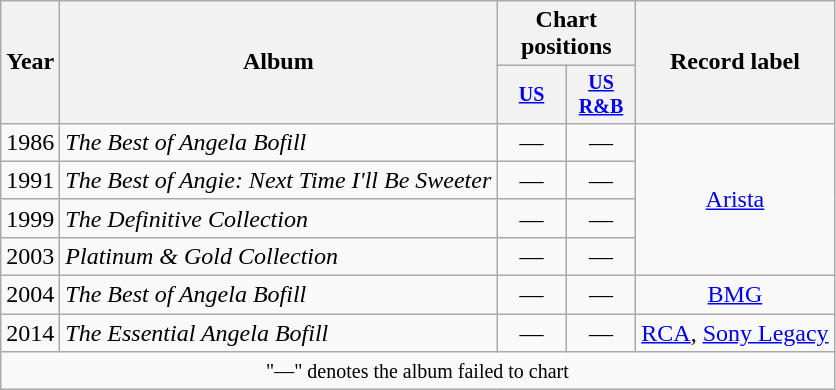<table class="wikitable" style="text-align:center;">
<tr>
<th rowspan="2">Year</th>
<th rowspan="2">Album</th>
<th colspan="2">Chart positions</th>
<th rowspan="2">Record label</th>
</tr>
<tr style="font-size:smaller;">
<th width="40"><a href='#'>US</a></th>
<th width="40"><a href='#'>US<br>R&B</a></th>
</tr>
<tr>
<td rowspan="1">1986</td>
<td align="left"><em>The Best of Angela Bofill</em></td>
<td>—</td>
<td>—</td>
<td rowspan="4"><a href='#'>Arista</a></td>
</tr>
<tr>
<td rowspan="1">1991</td>
<td align="left"><em>The Best of Angie: Next Time I'll Be Sweeter</em></td>
<td>—</td>
<td>—</td>
</tr>
<tr>
<td rowspan="1">1999</td>
<td align="left"><em>The Definitive Collection</em></td>
<td>—</td>
<td>—</td>
</tr>
<tr>
<td rowspan="1">2003</td>
<td align="left"><em>Platinum & Gold Collection</em></td>
<td>—</td>
<td>—</td>
</tr>
<tr>
<td rowspan="1">2004</td>
<td align="left"><em>The Best of Angela Bofill</em></td>
<td>—</td>
<td>—</td>
<td rowspan="1"><a href='#'>BMG</a></td>
</tr>
<tr>
<td rowspan="1">2014</td>
<td align="left"><em>The Essential Angela Bofill</em></td>
<td>—</td>
<td>—</td>
<td rowspan="1"><a href='#'>RCA</a>, <a href='#'>Sony Legacy</a></td>
</tr>
<tr>
<td align="center" colspan="7"><small>"—" denotes the album failed to chart</small></td>
</tr>
</table>
